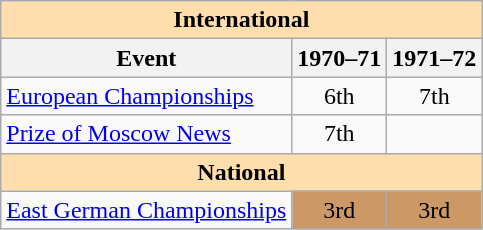<table class="wikitable" style="text-align:center">
<tr>
<th style="background-color: #ffdead; " colspan=3 align=center>International</th>
</tr>
<tr>
<th>Event</th>
<th>1970–71</th>
<th>1971–72</th>
</tr>
<tr>
<td align=left><a href='#'>European Championships</a></td>
<td>6th</td>
<td>7th</td>
</tr>
<tr>
<td align=left><a href='#'>Prize of Moscow News</a></td>
<td>7th</td>
<td></td>
</tr>
<tr>
<th style="background-color: #ffdead; " colspan=3 align=center>National</th>
</tr>
<tr>
<td align=left><a href='#'>East German Championships</a></td>
<td bgcolor=cc9966>3rd</td>
<td bgcolor=cc9966>3rd</td>
</tr>
</table>
